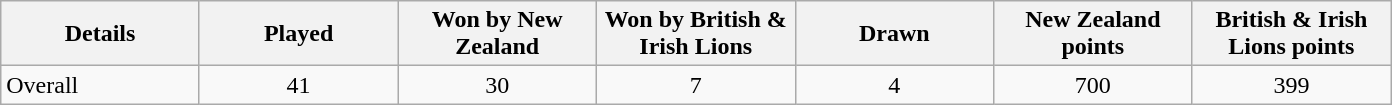<table class="wikitable">
<tr>
<th style="width:125px">Details</th>
<th style="width:125px">Played</th>
<th style="width:125px">Won by New Zealand</th>
<th style="width:125px">Won by British & Irish Lions</th>
<th style="width:125px">Drawn</th>
<th style="width:125px">New Zealand points</th>
<th style="width:125px">British & Irish Lions points</th>
</tr>
<tr>
<td>Overall</td>
<td style="text-align:center">41</td>
<td style="text-align:center">30</td>
<td style="text-align:center">7</td>
<td style="text-align:center">4</td>
<td style="text-align:center">700</td>
<td style="text-align:center">399</td>
</tr>
</table>
